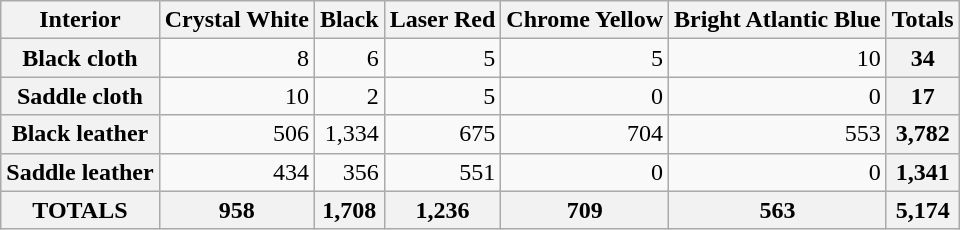<table class=wikitable>
<tr>
<th>Interior</th>
<th>Crystal White</th>
<th>Black</th>
<th>Laser Red</th>
<th>Chrome Yellow</th>
<th>Bright Atlantic Blue</th>
<th>Totals</th>
</tr>
<tr>
<th>Black cloth</th>
<td align=right>8</td>
<td align=right>6</td>
<td align=right>5</td>
<td align=right>5</td>
<td align=right>10</td>
<th>34</th>
</tr>
<tr>
<th>Saddle cloth</th>
<td align=right>10</td>
<td align=right>2</td>
<td align=right>5</td>
<td align=right>0</td>
<td align=right>0</td>
<th>17</th>
</tr>
<tr>
<th>Black leather</th>
<td align=right>506</td>
<td align=right>1,334</td>
<td align=right>675</td>
<td align=right>704</td>
<td align=right>553</td>
<th>3,782</th>
</tr>
<tr>
<th>Saddle leather</th>
<td align=right>434</td>
<td align=right>356</td>
<td align=right>551</td>
<td align=right>0</td>
<td align=right>0</td>
<th>1,341</th>
</tr>
<tr>
<th>TOTALS</th>
<th>958</th>
<th>1,708</th>
<th>1,236</th>
<th>709</th>
<th>563</th>
<th>5,174</th>
</tr>
</table>
